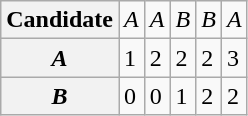<table class="wikitable" border="1">
<tr>
<th>Candidate</th>
<td><em>A</em></td>
<td><em>A</em></td>
<td><em>B</em></td>
<td><em>B</em></td>
<td><em>A</em></td>
</tr>
<tr>
<th><em>A</em></th>
<td>1</td>
<td>2</td>
<td>2</td>
<td>2</td>
<td>3</td>
</tr>
<tr>
<th><em>B</em></th>
<td>0</td>
<td>0</td>
<td>1</td>
<td>2</td>
<td>2</td>
</tr>
</table>
